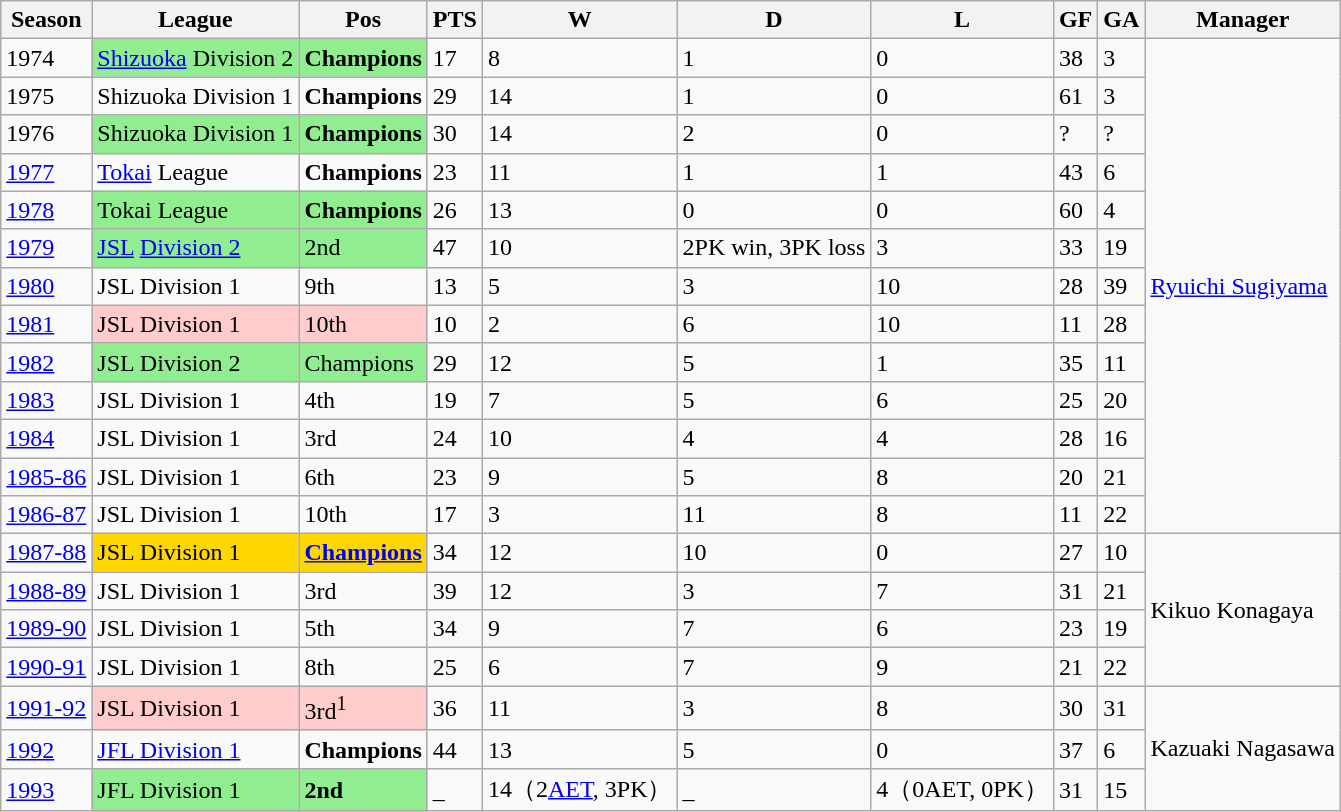<table class="wikitable" border="1">
<tr>
<th>Season</th>
<th>League</th>
<th>Pos</th>
<th>PTS</th>
<th>W</th>
<th>D</th>
<th>L</th>
<th>GF</th>
<th>GA</th>
<th>Manager</th>
</tr>
<tr>
<td>1974</td>
<td bgcolor=#90EE90><a href='#'>Shizuoka</a> Division 2</td>
<td bgcolor=#90EE90><strong>Champions</strong></td>
<td>17</td>
<td>8</td>
<td>1</td>
<td>0</td>
<td>38</td>
<td>3</td>
<td rowspan="13"><a href='#'>Ryuichi Sugiyama</a></td>
</tr>
<tr>
<td>1975</td>
<td>Shizuoka Division 1</td>
<td><strong>Champions</strong></td>
<td>29</td>
<td>14</td>
<td>1</td>
<td>0</td>
<td>61</td>
<td>3</td>
</tr>
<tr>
<td>1976</td>
<td bgcolor=#90EE90>Shizuoka Division 1</td>
<td bgcolor=#90EE90><strong>Champions</strong></td>
<td>30</td>
<td>14</td>
<td>2</td>
<td>0</td>
<td>?</td>
<td>?</td>
</tr>
<tr>
<td><a href='#'>1977</a></td>
<td><a href='#'>Tokai</a> League</td>
<td><strong>Champions</strong></td>
<td>23</td>
<td>11</td>
<td>1</td>
<td>1</td>
<td>43</td>
<td>6</td>
</tr>
<tr>
<td><a href='#'>1978</a></td>
<td bgcolor=#90EE90>Tokai League</td>
<td bgcolor=#90EE90><strong>Champions</strong></td>
<td>26</td>
<td>13</td>
<td>0</td>
<td>0</td>
<td>60</td>
<td>4</td>
</tr>
<tr>
<td><a href='#'>1979</a></td>
<td bgcolor=#90EE90><a href='#'>JSL</a> <a href='#'>Division 2</a></td>
<td bgcolor=#90EE90>2nd</td>
<td>47</td>
<td>10</td>
<td>2PK win, 3PK loss</td>
<td>3</td>
<td>33</td>
<td>19</td>
</tr>
<tr>
<td><a href='#'>1980</a></td>
<td>JSL Division 1</td>
<td>9th</td>
<td>13</td>
<td>5</td>
<td>3</td>
<td>10</td>
<td>28</td>
<td>39</td>
</tr>
<tr>
<td><a href='#'>1981</a></td>
<td bgcolor=#ffcccc>JSL Division 1</td>
<td bgcolor=#ffcccc>10th</td>
<td>10</td>
<td>2</td>
<td>6</td>
<td>10</td>
<td>11</td>
<td>28</td>
</tr>
<tr>
<td><a href='#'>1982</a></td>
<td bgcolor=#90EE90>JSL Division 2</td>
<td bgcolor=#90EE90>Champions</td>
<td>29</td>
<td>12</td>
<td>5</td>
<td>1</td>
<td>35</td>
<td>11</td>
</tr>
<tr>
<td><a href='#'>1983</a></td>
<td>JSL Division 1</td>
<td>4th</td>
<td>19</td>
<td>7</td>
<td>5</td>
<td>6</td>
<td>25</td>
<td>20</td>
</tr>
<tr>
<td><a href='#'>1984</a></td>
<td>JSL Division 1</td>
<td>3rd</td>
<td>24</td>
<td>10</td>
<td>4</td>
<td>4</td>
<td>28</td>
<td>16</td>
</tr>
<tr>
<td><a href='#'>1985-86</a></td>
<td>JSL Division 1</td>
<td>6th</td>
<td>23</td>
<td>9</td>
<td>5</td>
<td>8</td>
<td>20</td>
<td>21</td>
</tr>
<tr>
<td><a href='#'>1986-87</a></td>
<td>JSL Division 1</td>
<td>10th</td>
<td>17</td>
<td>3</td>
<td>11</td>
<td>8</td>
<td>11</td>
<td>22</td>
</tr>
<tr>
<td><a href='#'>1987-88</a></td>
<td bgcolor=gold>JSL Division 1</td>
<td bgcolor=gold><strong><a href='#'>Champions</a></strong></td>
<td>34</td>
<td>12</td>
<td>10</td>
<td>0</td>
<td>27</td>
<td>10</td>
<td rowspan="4">Kikuo Konagaya</td>
</tr>
<tr>
<td><a href='#'>1988-89</a></td>
<td>JSL Division 1</td>
<td>3rd</td>
<td>39</td>
<td>12</td>
<td>3</td>
<td>7</td>
<td>31</td>
<td>21</td>
</tr>
<tr>
<td><a href='#'>1989-90</a></td>
<td>JSL Division 1</td>
<td>5th</td>
<td>34</td>
<td>9</td>
<td>7</td>
<td>6</td>
<td>23</td>
<td>19</td>
</tr>
<tr>
<td><a href='#'>1990-91</a></td>
<td>JSL Division 1</td>
<td>8th</td>
<td>25</td>
<td>6</td>
<td>7</td>
<td>9</td>
<td>21</td>
<td>22</td>
</tr>
<tr>
<td><a href='#'>1991-92</a></td>
<td bgcolor=#ffcccc>JSL Division 1</td>
<td bgcolor=#ffcccc>3rd<sup>1</sup></td>
<td>36</td>
<td>11</td>
<td>3</td>
<td>8</td>
<td>30</td>
<td>31</td>
<td rowspan="3">Kazuaki Nagasawa</td>
</tr>
<tr>
<td><a href='#'>1992</a></td>
<td><a href='#'>JFL Division 1</a></td>
<td><strong>Champions</strong></td>
<td>44</td>
<td>13</td>
<td>5</td>
<td>0</td>
<td>37</td>
<td>6</td>
</tr>
<tr>
<td><a href='#'>1993</a></td>
<td bgcolor=#90EE90>JFL Division 1</td>
<td bgcolor=#90EE90><strong>2nd</strong></td>
<td>_</td>
<td>14（2<a href='#'>AET</a>, 3PK）</td>
<td>_</td>
<td>4（0AET, 0PK）</td>
<td>31</td>
<td>15</td>
</tr>
</table>
